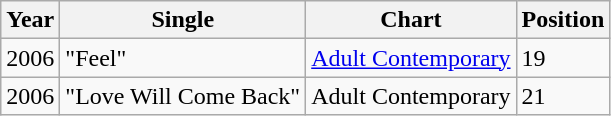<table class="wikitable">
<tr>
<th align="left">Year</th>
<th align="left">Single</th>
<th align="left">Chart</th>
<th align="left">Position</th>
</tr>
<tr>
<td align="left">2006</td>
<td align="left">"Feel"</td>
<td align="left"><a href='#'>Adult Contemporary</a></td>
<td align="left">19</td>
</tr>
<tr>
<td align="left">2006</td>
<td align="left">"Love Will Come Back"</td>
<td align="left">Adult Contemporary</td>
<td align="left">21</td>
</tr>
</table>
